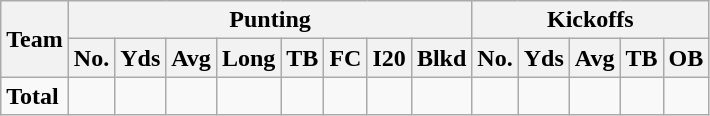<table class="wikitable" style="white-space:nowrap;">
<tr>
<th rowspan="2">Team</th>
<th colspan="8">Punting</th>
<th colspan="5">Kickoffs</th>
</tr>
<tr>
<th>No.</th>
<th>Yds</th>
<th>Avg</th>
<th>Long</th>
<th>TB</th>
<th>FC</th>
<th>I20</th>
<th>Blkd</th>
<th>No.</th>
<th>Yds</th>
<th>Avg</th>
<th>TB</th>
<th>OB</th>
</tr>
<tr>
<td><strong>Total</strong></td>
<td></td>
<td></td>
<td></td>
<td></td>
<td></td>
<td></td>
<td></td>
<td></td>
<td></td>
<td></td>
<td></td>
<td></td>
<td></td>
</tr>
</table>
